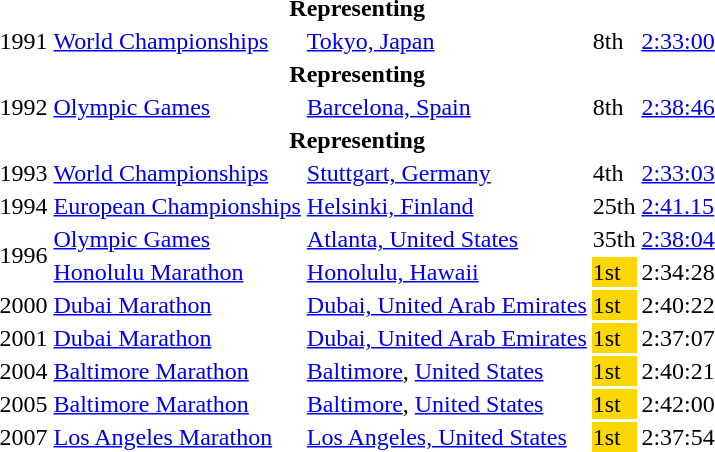<table>
<tr>
<th colspan="5">Representing </th>
</tr>
<tr>
<td>1991</td>
<td><a href='#'>World Championships</a></td>
<td><a href='#'>Tokyo, Japan</a></td>
<td>8th</td>
<td><a href='#'>2:33:00</a></td>
</tr>
<tr>
<th colspan="5">Representing </th>
</tr>
<tr>
<td>1992</td>
<td><a href='#'>Olympic Games</a></td>
<td><a href='#'>Barcelona, Spain</a></td>
<td>8th</td>
<td><a href='#'>2:38:46</a></td>
</tr>
<tr>
<th colspan="5">Representing </th>
</tr>
<tr>
<td>1993</td>
<td><a href='#'>World Championships</a></td>
<td><a href='#'>Stuttgart, Germany</a></td>
<td>4th</td>
<td><a href='#'>2:33:03</a></td>
</tr>
<tr>
<td>1994</td>
<td><a href='#'>European Championships</a></td>
<td><a href='#'>Helsinki, Finland</a></td>
<td>25th</td>
<td><a href='#'>2:41.15</a></td>
</tr>
<tr>
<td rowspan=2>1996</td>
<td><a href='#'>Olympic Games</a></td>
<td><a href='#'>Atlanta, United States</a></td>
<td>35th</td>
<td><a href='#'>2:38:04</a></td>
</tr>
<tr>
<td><a href='#'>Honolulu Marathon</a></td>
<td><a href='#'>Honolulu, Hawaii</a></td>
<td bgcolor="gold">1st</td>
<td>2:34:28</td>
</tr>
<tr>
<td>2000</td>
<td><a href='#'>Dubai Marathon</a></td>
<td><a href='#'>Dubai, United Arab Emirates</a></td>
<td bgcolor="gold">1st</td>
<td>2:40:22</td>
</tr>
<tr>
<td>2001</td>
<td><a href='#'>Dubai Marathon</a></td>
<td><a href='#'>Dubai, United Arab Emirates</a></td>
<td bgcolor="gold">1st</td>
<td>2:37:07</td>
</tr>
<tr>
<td>2004</td>
<td><a href='#'>Baltimore Marathon</a></td>
<td><a href='#'>Baltimore</a>, <a href='#'>United States</a></td>
<td bgcolor="gold">1st</td>
<td>2:40:21</td>
</tr>
<tr>
<td>2005</td>
<td><a href='#'>Baltimore Marathon</a></td>
<td><a href='#'>Baltimore</a>, <a href='#'>United States</a></td>
<td bgcolor="gold">1st</td>
<td>2:42:00</td>
</tr>
<tr>
<td>2007</td>
<td><a href='#'>Los Angeles Marathon</a></td>
<td><a href='#'>Los Angeles, United States</a></td>
<td bgcolor=gold>1st</td>
<td>2:37:54</td>
</tr>
</table>
